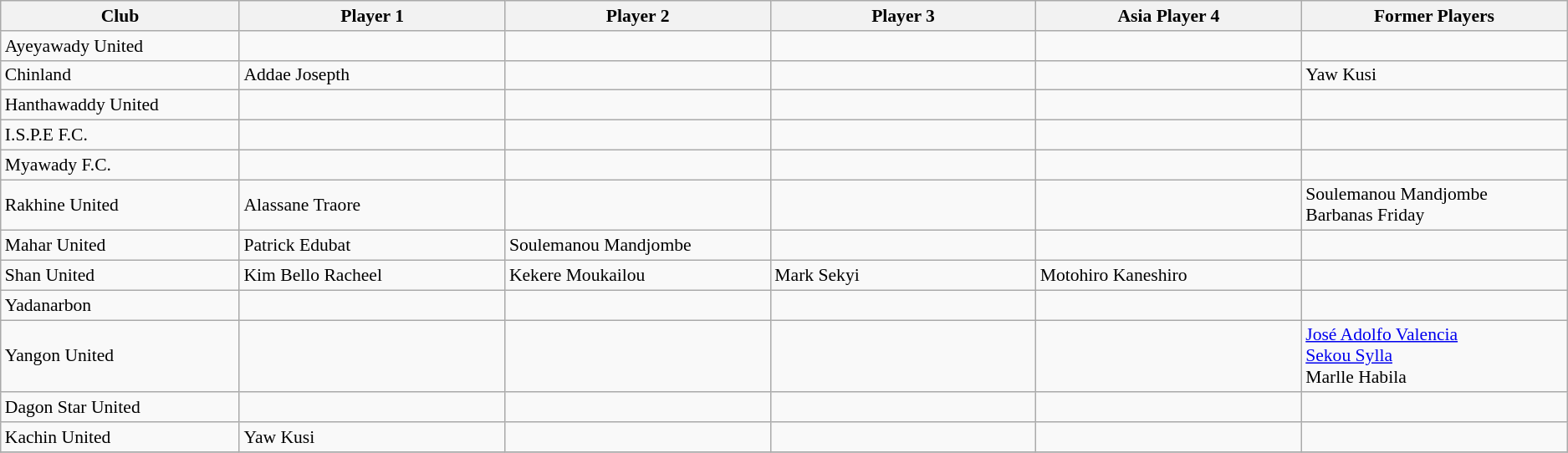<table class="wikitable sortable" style="font-size:90%;">
<tr>
<th style="width:9%">Club</th>
<th style="width:10%">Player 1</th>
<th style="width:10%">Player 2</th>
<th style="width:10%">Player 3</th>
<th style="width:10%">Asia Player 4</th>
<th style="width:10%">Former Players</th>
</tr>
<tr>
<td>Ayeyawady United</td>
<td></td>
<td></td>
<td></td>
<td></td>
<td></td>
</tr>
<tr>
<td>Chinland</td>
<td> Addae Josepth</td>
<td></td>
<td></td>
<td></td>
<td> Yaw Kusi</td>
</tr>
<tr>
<td>Hanthawaddy United</td>
<td></td>
<td></td>
<td></td>
<td></td>
<td></td>
</tr>
<tr>
<td>I.S.P.E F.C.</td>
<td></td>
<td></td>
<td></td>
<td></td>
<td></td>
</tr>
<tr>
<td>Myawady F.C.</td>
<td></td>
<td></td>
<td></td>
<td></td>
<td></td>
</tr>
<tr>
<td>Rakhine United</td>
<td> Alassane Traore</td>
<td></td>
<td></td>
<td></td>
<td> Soulemanou Mandjombe<br> Barbanas Friday</td>
</tr>
<tr>
<td>Mahar United</td>
<td> Patrick Edubat</td>
<td>  Soulemanou Mandjombe</td>
<td></td>
<td></td>
<td></td>
</tr>
<tr>
<td>Shan United</td>
<td> Kim Bello Racheel</td>
<td> Kekere Moukailou</td>
<td> Mark Sekyi</td>
<td> Motohiro Kaneshiro</td>
<td></td>
</tr>
<tr>
<td>Yadanarbon</td>
<td></td>
<td></td>
<td></td>
<td></td>
<td></td>
</tr>
<tr>
<td>Yangon United</td>
<td></td>
<td></td>
<td></td>
<td></td>
<td> <a href='#'>José Adolfo Valencia</a> <br> <a href='#'>Sekou Sylla</a><br> Marlle Habila</td>
</tr>
<tr>
<td>Dagon Star United</td>
<td></td>
<td></td>
<td></td>
<td></td>
<td></td>
</tr>
<tr>
<td>Kachin United</td>
<td> Yaw Kusi</td>
<td></td>
<td></td>
<td></td>
<td></td>
</tr>
<tr>
</tr>
</table>
